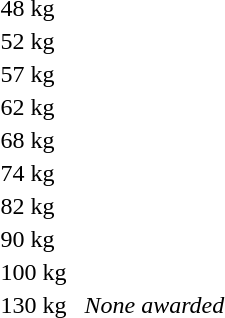<table>
<tr>
<td>48 kg</td>
<td></td>
<td></td>
<td></td>
</tr>
<tr>
<td>52 kg</td>
<td></td>
<td></td>
<td></td>
</tr>
<tr>
<td>57 kg</td>
<td></td>
<td></td>
<td></td>
</tr>
<tr>
<td>62 kg</td>
<td></td>
<td></td>
<td></td>
</tr>
<tr>
<td>68 kg</td>
<td></td>
<td></td>
<td></td>
</tr>
<tr>
<td>74 kg</td>
<td></td>
<td></td>
<td></td>
</tr>
<tr>
<td>82 kg</td>
<td></td>
<td></td>
<td></td>
</tr>
<tr>
<td>90 kg</td>
<td></td>
<td></td>
<td></td>
</tr>
<tr>
<td>100 kg</td>
<td></td>
<td></td>
<td></td>
</tr>
<tr>
<td>130 kg</td>
<td></td>
<td></td>
<td><em>None awarded</em></td>
</tr>
</table>
